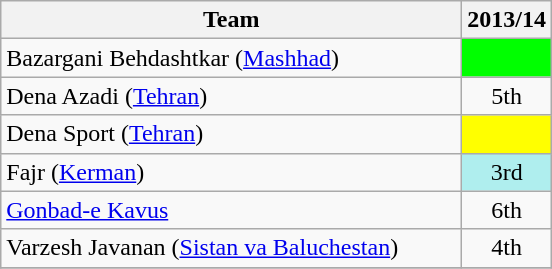<table class="wikitable sortable" style="text-align: center;">
<tr>
<th style="width:300px;">Team</th>
<th>2013/14</th>
</tr>
<tr>
<td style="text-align:left;">Bazargani Behdashtkar (<a href='#'>Mashhad</a>)</td>
<td style="background:lime;"></td>
</tr>
<tr>
<td style="text-align:left;">Dena Azadi (<a href='#'>Tehran</a>)</td>
<td style="background:White,">5th</td>
</tr>
<tr>
<td style="text-align:left;">Dena Sport (<a href='#'>Tehran</a>)</td>
<td style="background:yellow;"></td>
</tr>
<tr>
<td style="text-align:left;">Fajr (<a href='#'>Kerman</a>)</td>
<td style="background:#afeeee;">3rd</td>
</tr>
<tr>
<td style="text-align:left;"><a href='#'>Gonbad-e Kavus</a></td>
<td style="background:White,">6th</td>
</tr>
<tr>
<td style="text-align:left;">Varzesh Javanan (<a href='#'>Sistan va Baluchestan</a>)</td>
<td style="background:White,">4th</td>
</tr>
<tr>
</tr>
</table>
